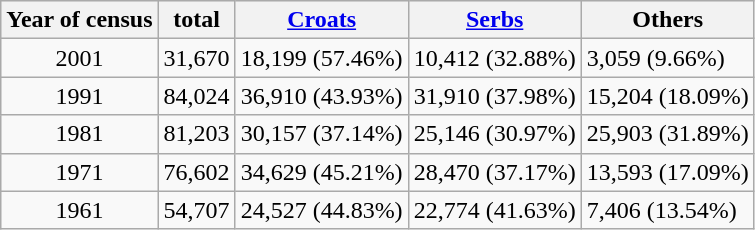<table class="wikitable">
<tr style="background:#efefef;">
<th>Year of census</th>
<th>total</th>
<th><a href='#'>Croats</a></th>
<th><a href='#'>Serbs</a></th>
<th>Others</th>
</tr>
<tr>
<td align="center">2001</td>
<td>31,670</td>
<td>18,199 (57.46%)</td>
<td>10,412 (32.88%)</td>
<td>3,059 (9.66%)</td>
</tr>
<tr>
<td align="center">1991</td>
<td>84,024</td>
<td>36,910 (43.93%)</td>
<td>31,910 (37.98%)</td>
<td>15,204 (18.09%)</td>
</tr>
<tr>
<td align="center">1981</td>
<td>81,203</td>
<td>30,157 (37.14%)</td>
<td>25,146 (30.97%)</td>
<td>25,903 (31.89%)</td>
</tr>
<tr>
<td align="center">1971</td>
<td>76,602</td>
<td>34,629 (45.21%)</td>
<td>28,470 (37.17%)</td>
<td>13,593 (17.09%)</td>
</tr>
<tr>
<td align="center">1961</td>
<td>54,707</td>
<td>24,527 (44.83%)</td>
<td>22,774 (41.63%)</td>
<td>7,406 (13.54%)</td>
</tr>
</table>
